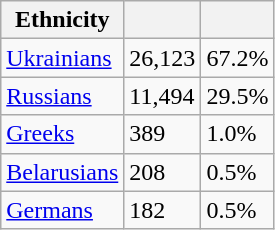<table class="wikitable">
<tr>
<th>Ethnicity</th>
<th></th>
<th></th>
</tr>
<tr>
<td><a href='#'>Ukrainians</a></td>
<td>26,123</td>
<td>67.2%</td>
</tr>
<tr>
<td><a href='#'>Russians</a></td>
<td>11,494</td>
<td>29.5%</td>
</tr>
<tr>
<td><a href='#'>Greeks</a></td>
<td>389</td>
<td>1.0%</td>
</tr>
<tr>
<td><a href='#'>Belarusians</a></td>
<td>208</td>
<td>0.5%</td>
</tr>
<tr>
<td><a href='#'>Germans</a></td>
<td>182</td>
<td>0.5%</td>
</tr>
</table>
